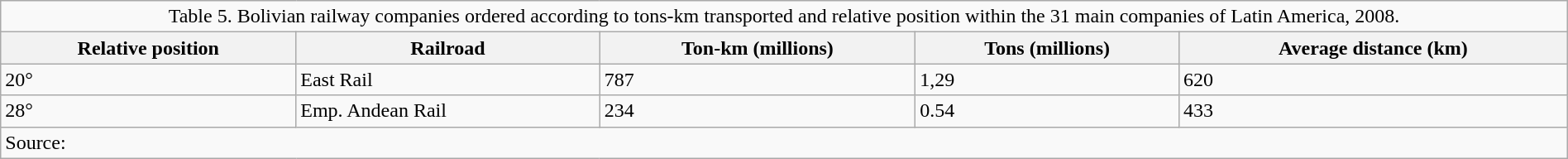<table class="wikitable"  style="width:100%;">
<tr>
<td colspan="5" style="text-align:center;">Table 5. Bolivian railway companies ordered according to tons-km transported and relative position within the 31 main companies of Latin America, 2008.</td>
</tr>
<tr>
<th>Relative position</th>
<th>Railroad</th>
<th>Ton-km (millions)</th>
<th>Tons (millions)</th>
<th>Average distance (km)</th>
</tr>
<tr>
<td>20°</td>
<td>East Rail</td>
<td>787</td>
<td>1,29</td>
<td>620</td>
</tr>
<tr>
<td>28°</td>
<td>Emp. Andean Rail</td>
<td>234</td>
<td>0.54</td>
<td>433</td>
</tr>
<tr>
<td colspan=5>Source:</td>
</tr>
</table>
